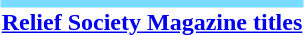<table style="margin:1em auto;">
<tr>
<td><br>





</td>
<th colspan="3" style="border-top: 5px solid #79DBFF;"><a href='#'>Relief Society Magazine titles</a><br>

 
</th>
</tr>
<tr>
</tr>
<tr>
<td></td>
</tr>
</table>
